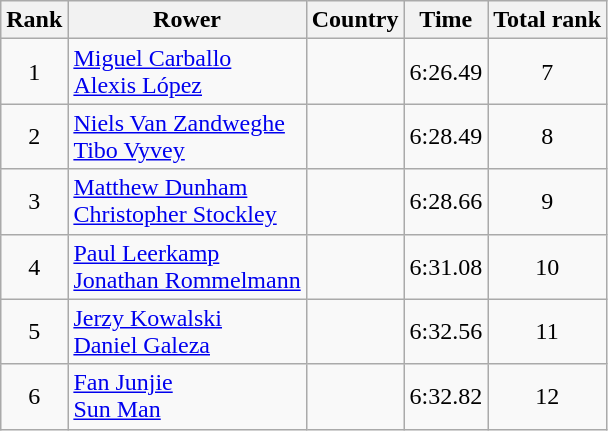<table class="wikitable" style="text-align:center">
<tr>
<th>Rank</th>
<th>Rower</th>
<th>Country</th>
<th>Time</th>
<th>Total rank</th>
</tr>
<tr>
<td>1</td>
<td align="left"><a href='#'>Miguel Carballo</a><br><a href='#'>Alexis López</a></td>
<td align="left"></td>
<td>6:26.49</td>
<td>7</td>
</tr>
<tr>
<td>2</td>
<td align="left"><a href='#'>Niels Van Zandweghe</a><br><a href='#'>Tibo Vyvey</a></td>
<td align="left"></td>
<td>6:28.49</td>
<td>8</td>
</tr>
<tr>
<td>3</td>
<td align="left"><a href='#'>Matthew Dunham</a><br><a href='#'>Christopher Stockley</a></td>
<td align="left"></td>
<td>6:28.66</td>
<td>9</td>
</tr>
<tr>
<td>4</td>
<td align="left"><a href='#'>Paul Leerkamp</a><br><a href='#'>Jonathan Rommelmann</a></td>
<td align="left"></td>
<td>6:31.08</td>
<td>10</td>
</tr>
<tr>
<td>5</td>
<td align="left"><a href='#'>Jerzy Kowalski</a><br><a href='#'>Daniel Galeza</a></td>
<td align="left"></td>
<td>6:32.56</td>
<td>11</td>
</tr>
<tr>
<td>6</td>
<td align="left"><a href='#'>Fan Junjie</a><br><a href='#'>Sun Man</a></td>
<td align="left"></td>
<td>6:32.82</td>
<td>12</td>
</tr>
</table>
